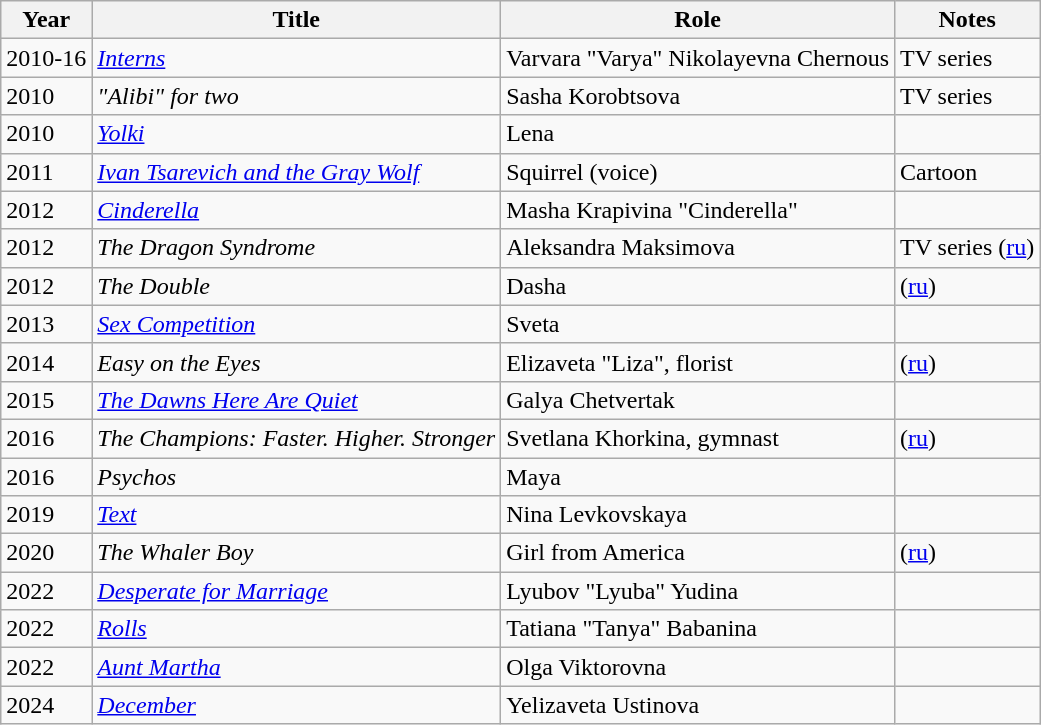<table class="wikitable sortable">
<tr>
<th>Year</th>
<th>Title</th>
<th>Role</th>
<th>Notes</th>
</tr>
<tr>
<td>2010-16</td>
<td><em><a href='#'>Interns</a></em></td>
<td>Varvara "Varya" Nikolayevna Chernous</td>
<td>TV series</td>
</tr>
<tr>
<td>2010</td>
<td><em>"Alibi" for two</em></td>
<td>Sasha Korobtsova</td>
<td>TV series</td>
</tr>
<tr>
<td>2010</td>
<td><em><a href='#'>Yolki</a></em></td>
<td>Lena</td>
<td></td>
</tr>
<tr>
<td>2011</td>
<td><em><a href='#'>Ivan Tsarevich and the Gray Wolf</a></em></td>
<td>Squirrel (voice)</td>
<td>Cartoon</td>
</tr>
<tr>
<td>2012</td>
<td><em><a href='#'>Cinderella</a></em></td>
<td>Masha Krapivina "Cinderella"</td>
<td></td>
</tr>
<tr>
<td>2012</td>
<td><em>The Dragon Syndrome</em></td>
<td>Aleksandra Maksimova</td>
<td>TV series (<a href='#'>ru</a>)</td>
</tr>
<tr>
<td>2012</td>
<td><em>The Double</em></td>
<td>Dasha</td>
<td>(<a href='#'>ru</a>)</td>
</tr>
<tr>
<td>2013</td>
<td><em><a href='#'>Sex Competition</a></em></td>
<td>Sveta</td>
<td></td>
</tr>
<tr>
<td>2014</td>
<td><em>Easy on the Eyes</em></td>
<td>Elizaveta "Liza", florist</td>
<td>(<a href='#'>ru</a>)</td>
</tr>
<tr>
<td>2015</td>
<td><em><a href='#'>The Dawns Here Are Quiet</a></em></td>
<td>Galya Chetvertak</td>
<td></td>
</tr>
<tr>
<td>2016</td>
<td><em>The Champions: Faster. Higher. Stronger</em></td>
<td>Svetlana Khorkina, gymnast</td>
<td>(<a href='#'>ru</a>)</td>
</tr>
<tr>
<td>2016</td>
<td><em>Psychos</em></td>
<td>Maya</td>
<td></td>
</tr>
<tr>
<td>2019</td>
<td><em><a href='#'>Text</a></em></td>
<td>Nina Levkovskaya</td>
<td></td>
</tr>
<tr>
<td>2020</td>
<td><em>The Whaler Boy</em></td>
<td>Girl from America</td>
<td>(<a href='#'>ru</a>)</td>
</tr>
<tr>
<td>2022</td>
<td><em><a href='#'>Desperate for Marriage</a></em></td>
<td>Lyubov "Lyuba" Yudina</td>
<td></td>
</tr>
<tr>
<td>2022</td>
<td><em><a href='#'>Rolls</a></em></td>
<td>Tatiana "Tanya" Babanina</td>
<td></td>
</tr>
<tr>
<td>2022</td>
<td><em><a href='#'>Aunt Martha</a></em></td>
<td>Olga Viktorovna</td>
<td></td>
</tr>
<tr>
<td>2024</td>
<td><em><a href='#'>December</a></em></td>
<td>Yelizaveta Ustinova</td>
<td></td>
</tr>
</table>
